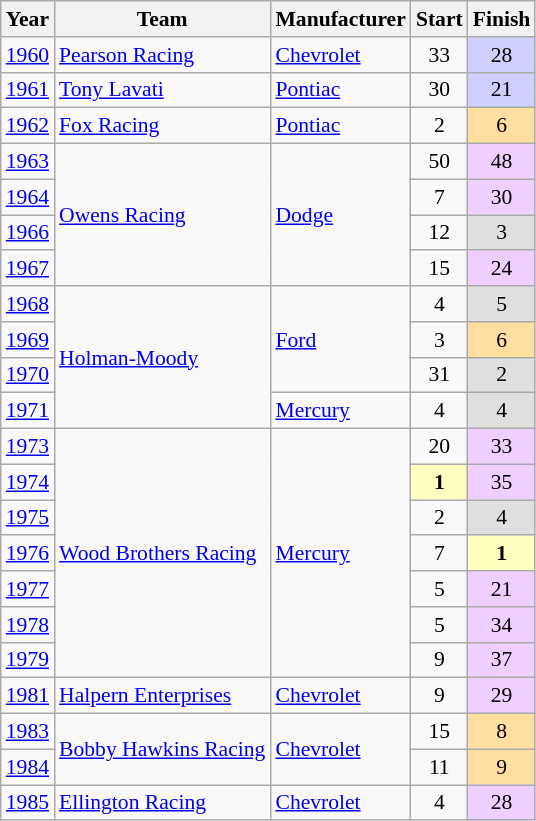<table class="wikitable" style="font-size: 90%;">
<tr>
<th>Year</th>
<th>Team</th>
<th>Manufacturer</th>
<th>Start</th>
<th>Finish</th>
</tr>
<tr>
<td><a href='#'>1960</a></td>
<td><a href='#'>Pearson Racing</a></td>
<td><a href='#'>Chevrolet</a></td>
<td align=center>33</td>
<td align=center style="background:#CFCFFF;">28</td>
</tr>
<tr>
<td><a href='#'>1961</a></td>
<td><a href='#'>Tony Lavati</a></td>
<td><a href='#'>Pontiac</a></td>
<td align=center>30</td>
<td align=center style="background:#CFCFFF;">21</td>
</tr>
<tr>
<td><a href='#'>1962</a></td>
<td><a href='#'>Fox Racing</a></td>
<td><a href='#'>Pontiac</a></td>
<td align=center>2</td>
<td align=center style="background:#FFDF9F;">6</td>
</tr>
<tr>
<td><a href='#'>1963</a></td>
<td rowspan=4><a href='#'>Owens Racing</a></td>
<td rowspan=4><a href='#'>Dodge</a></td>
<td align=center>50</td>
<td align=center style="background:#EFCFFF;">48</td>
</tr>
<tr>
<td><a href='#'>1964</a></td>
<td align=center>7</td>
<td align=center style="background:#EFCFFF;">30</td>
</tr>
<tr>
<td><a href='#'>1966</a></td>
<td align=center>12</td>
<td align=center style="background:#DFDFDF;">3</td>
</tr>
<tr>
<td><a href='#'>1967</a></td>
<td align=center>15</td>
<td align=center style="background:#EFCFFF;">24</td>
</tr>
<tr>
<td><a href='#'>1968</a></td>
<td rowspan=4><a href='#'>Holman-Moody</a></td>
<td rowspan=3><a href='#'>Ford</a></td>
<td align=center>4</td>
<td align=center style="background:#DFDFDF;">5</td>
</tr>
<tr>
<td><a href='#'>1969</a></td>
<td align=center>3</td>
<td align=center style="background:#FFDF9F;">6</td>
</tr>
<tr>
<td><a href='#'>1970</a></td>
<td align=center>31</td>
<td align=center style="background:#DFDFDF;">2</td>
</tr>
<tr>
<td><a href='#'>1971</a></td>
<td><a href='#'>Mercury</a></td>
<td align=center>4</td>
<td align=center style="background:#DFDFDF;">4</td>
</tr>
<tr>
<td><a href='#'>1973</a></td>
<td rowspan=7><a href='#'>Wood Brothers Racing</a></td>
<td rowspan=7><a href='#'>Mercury</a></td>
<td align=center>20</td>
<td align=center style="background:#EFCFFF;">33</td>
</tr>
<tr>
<td><a href='#'>1974</a></td>
<td align=center style="background:#FFFFBF;"><strong>1</strong></td>
<td align=center style="background:#EFCFFF;">35</td>
</tr>
<tr>
<td><a href='#'>1975</a></td>
<td align=center>2</td>
<td align=center style="background:#DFDFDF;">4</td>
</tr>
<tr>
<td><a href='#'>1976</a></td>
<td align=center>7</td>
<td align=center style="background:#FFFFBF;"><strong>1</strong></td>
</tr>
<tr>
<td><a href='#'>1977</a></td>
<td align=center>5</td>
<td align=center style="background:#EFCFFF;">21</td>
</tr>
<tr>
<td><a href='#'>1978</a></td>
<td align=center>5</td>
<td align=center style="background:#EFCFFF;">34</td>
</tr>
<tr>
<td><a href='#'>1979</a></td>
<td align=center>9</td>
<td align=center style="background:#EFCFFF;">37</td>
</tr>
<tr>
<td><a href='#'>1981</a></td>
<td><a href='#'>Halpern Enterprises</a></td>
<td><a href='#'>Chevrolet</a></td>
<td align=center>9</td>
<td align=center style="background:#EFCFFF;">29</td>
</tr>
<tr>
<td><a href='#'>1983</a></td>
<td rowspan=2 nowrap><a href='#'>Bobby Hawkins Racing</a></td>
<td rowspan=2><a href='#'>Chevrolet</a></td>
<td align=center>15</td>
<td align=center style="background:#FFDF9F;">8</td>
</tr>
<tr>
<td><a href='#'>1984</a></td>
<td align=center>11</td>
<td align=center style="background:#FFDF9F;">9</td>
</tr>
<tr>
<td><a href='#'>1985</a></td>
<td><a href='#'>Ellington Racing</a></td>
<td><a href='#'>Chevrolet</a></td>
<td align=center>4</td>
<td align=center style="background:#EFCFFF;">28</td>
</tr>
</table>
